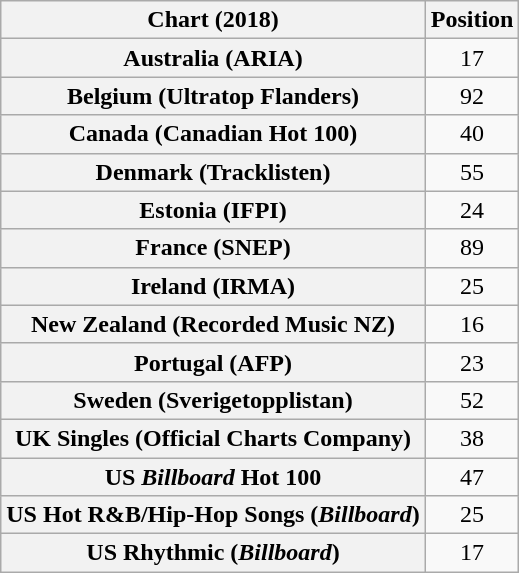<table class="wikitable sortable plainrowheaders" style="text-align:center">
<tr>
<th scope="col">Chart (2018)</th>
<th scope="col">Position</th>
</tr>
<tr>
<th scope="row">Australia (ARIA)</th>
<td>17</td>
</tr>
<tr>
<th scope="row">Belgium (Ultratop Flanders)</th>
<td>92</td>
</tr>
<tr>
<th scope="row">Canada (Canadian Hot 100)</th>
<td>40</td>
</tr>
<tr>
<th scope="row">Denmark (Tracklisten)</th>
<td>55</td>
</tr>
<tr>
<th scope="row">Estonia (IFPI)</th>
<td>24</td>
</tr>
<tr>
<th scope="row">France (SNEP)</th>
<td>89</td>
</tr>
<tr>
<th scope="row">Ireland (IRMA)</th>
<td>25</td>
</tr>
<tr>
<th scope="row">New Zealand (Recorded Music NZ)</th>
<td>16</td>
</tr>
<tr>
<th scope="row">Portugal (AFP)</th>
<td>23</td>
</tr>
<tr>
<th scope="row">Sweden (Sverigetopplistan)</th>
<td>52</td>
</tr>
<tr>
<th scope="row">UK Singles (Official Charts Company)</th>
<td>38</td>
</tr>
<tr>
<th scope="row">US <em>Billboard</em> Hot 100</th>
<td>47</td>
</tr>
<tr>
<th scope="row">US Hot R&B/Hip-Hop Songs (<em>Billboard</em>)</th>
<td>25</td>
</tr>
<tr>
<th scope="row">US Rhythmic (<em>Billboard</em>)</th>
<td>17</td>
</tr>
</table>
